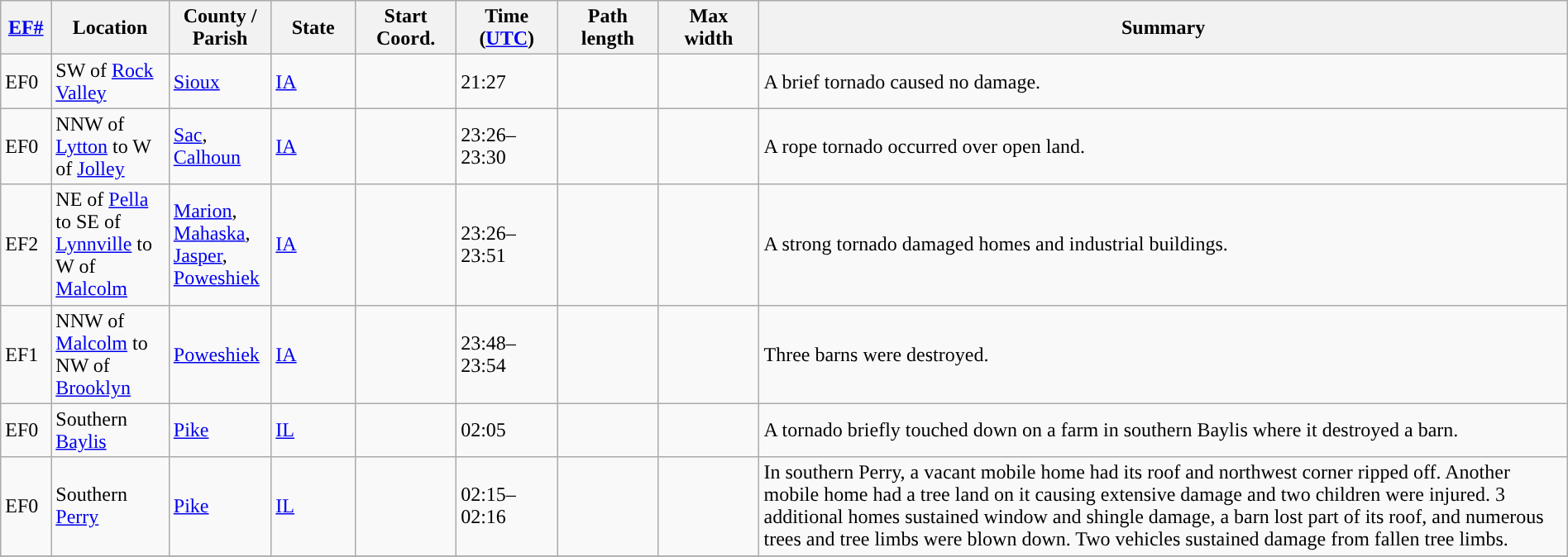<table class="wikitable sortable" style="width:100%;">
<tr>
<th scope="col"  style="width:3%; text-align:center;"><a href='#'>EF#</a></th>
<th scope="col"  style="width:7%; text-align:center;" class="unsortable">Location</th>
<th scope="col"  style="width:6%; text-align:center;" class="unsortable">County / Parish</th>
<th scope="col"  style="width:5%; text-align:center;">State</th>
<th scope="col"  style="width:6%; text-align:center;">Start Coord.</th>
<th scope="col"  style="width:6%; text-align:center;">Time (<a href='#'>UTC</a>)</th>
<th scope="col"  style="width:6%; text-align:center;">Path length</th>
<th scope="col"  style="width:6%; text-align:center;">Max width</th>
<th scope="col" class="unsortable" style="width:48%; text-align:center;">Summary</th>
</tr>
<tr>
<td>EF0</td>
<td>SW of <a href='#'>Rock Valley</a></td>
<td><a href='#'>Sioux</a></td>
<td><a href='#'>IA</a></td>
<td></td>
<td>21:27</td>
<td></td>
<td></td>
<td>A brief tornado caused no damage.</td>
</tr>
<tr>
<td>EF0</td>
<td>NNW of <a href='#'>Lytton</a> to W of <a href='#'>Jolley</a></td>
<td><a href='#'>Sac</a>, <a href='#'>Calhoun</a></td>
<td><a href='#'>IA</a></td>
<td></td>
<td>23:26–23:30</td>
<td></td>
<td></td>
<td>A rope tornado occurred over open land.</td>
</tr>
<tr>
<td>EF2</td>
<td>NE of <a href='#'>Pella</a> to SE of <a href='#'>Lynnville</a> to W of <a href='#'>Malcolm</a></td>
<td><a href='#'>Marion</a>, <a href='#'>Mahaska</a>, <a href='#'>Jasper</a>, <a href='#'>Poweshiek</a></td>
<td><a href='#'>IA</a></td>
<td></td>
<td>23:26–23:51</td>
<td></td>
<td></td>
<td>A strong tornado damaged homes and industrial buildings.</td>
</tr>
<tr>
<td>EF1</td>
<td>NNW of <a href='#'>Malcolm</a> to NW of <a href='#'>Brooklyn</a></td>
<td><a href='#'>Poweshiek</a></td>
<td><a href='#'>IA</a></td>
<td></td>
<td>23:48–23:54</td>
<td></td>
<td></td>
<td>Three barns were destroyed.</td>
</tr>
<tr>
<td>EF0</td>
<td>Southern <a href='#'>Baylis</a></td>
<td><a href='#'>Pike</a></td>
<td><a href='#'>IL</a></td>
<td></td>
<td>02:05</td>
<td></td>
<td></td>
<td>A tornado briefly touched down on a farm in southern Baylis where it destroyed a barn.</td>
</tr>
<tr>
<td>EF0</td>
<td>Southern <a href='#'>Perry</a></td>
<td><a href='#'>Pike</a></td>
<td><a href='#'>IL</a></td>
<td></td>
<td>02:15–02:16</td>
<td></td>
<td></td>
<td>In southern Perry, a vacant mobile home had its roof and northwest corner ripped off. Another mobile home had a tree land on it causing extensive damage and two children were injured. 3 additional homes sustained window and shingle damage, a barn lost part of its roof, and numerous trees and tree limbs were blown down. Two vehicles sustained damage from fallen tree limbs.</td>
</tr>
<tr>
</tr>
</table>
